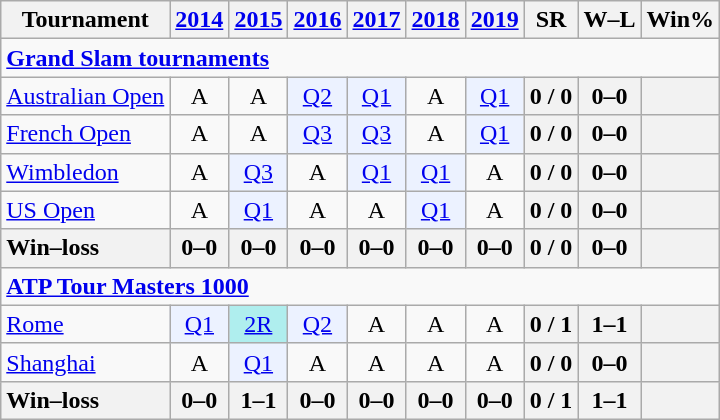<table class=wikitable style=text-align:center>
<tr>
<th>Tournament</th>
<th><a href='#'>2014</a></th>
<th><a href='#'>2015</a></th>
<th><a href='#'>2016</a></th>
<th><a href='#'>2017</a></th>
<th><a href='#'>2018</a></th>
<th><a href='#'>2019</a></th>
<th>SR</th>
<th>W–L</th>
<th>Win%</th>
</tr>
<tr>
<td colspan=25 style=text-align:left><a href='#'><strong>Grand Slam tournaments</strong></a></td>
</tr>
<tr>
<td align=left><a href='#'>Australian Open</a></td>
<td>A</td>
<td>A</td>
<td bgcolor=ecf2ff><a href='#'>Q2</a></td>
<td bgcolor=ecf2ff><a href='#'>Q1</a></td>
<td>A</td>
<td bgcolor=ecf2ff><a href='#'>Q1</a></td>
<th>0 / 0</th>
<th>0–0</th>
<th></th>
</tr>
<tr>
<td align=left><a href='#'>French Open</a></td>
<td>A</td>
<td>A</td>
<td bgcolor=ecf2ff><a href='#'>Q3</a></td>
<td bgcolor=ecf2ff><a href='#'>Q3</a></td>
<td>A</td>
<td bgcolor=ecf2ff><a href='#'>Q1</a></td>
<th>0 / 0</th>
<th>0–0</th>
<th></th>
</tr>
<tr>
<td align=left><a href='#'>Wimbledon</a></td>
<td>A</td>
<td bgcolor=ecf2ff><a href='#'>Q3</a></td>
<td>A</td>
<td bgcolor=ecf2ff><a href='#'>Q1</a></td>
<td bgcolor=ecf2ff><a href='#'>Q1</a></td>
<td>A</td>
<th>0 / 0</th>
<th>0–0</th>
<th></th>
</tr>
<tr>
<td align=left><a href='#'>US Open</a></td>
<td>A</td>
<td bgcolor=ecf2ff><a href='#'>Q1</a></td>
<td>A</td>
<td>A</td>
<td bgcolor=ecf2ff><a href='#'>Q1</a></td>
<td>A</td>
<th>0 / 0</th>
<th>0–0</th>
<th></th>
</tr>
<tr>
<th style=text-align:left>Win–loss</th>
<th>0–0</th>
<th>0–0</th>
<th>0–0</th>
<th>0–0</th>
<th>0–0</th>
<th>0–0</th>
<th>0 / 0</th>
<th>0–0</th>
<th></th>
</tr>
<tr>
<td colspan=25 style=text-align:left><strong><a href='#'>ATP Tour Masters 1000</a></strong></td>
</tr>
<tr>
<td align=left><a href='#'>Rome</a></td>
<td bgcolor=ecf2ff><a href='#'>Q1</a></td>
<td bgcolor=afeeee><a href='#'>2R</a></td>
<td bgcolor=ecf2ff><a href='#'>Q2</a></td>
<td>A</td>
<td>A</td>
<td>A</td>
<th>0 / 1</th>
<th>1–1</th>
<th></th>
</tr>
<tr>
<td align=left><a href='#'>Shanghai</a></td>
<td>A</td>
<td bgcolor=ecf2ff><a href='#'>Q1</a></td>
<td>A</td>
<td>A</td>
<td>A</td>
<td>A</td>
<th>0 / 0</th>
<th>0–0</th>
<th></th>
</tr>
<tr>
<th style=text-align:left>Win–loss</th>
<th>0–0</th>
<th>1–1</th>
<th>0–0</th>
<th>0–0</th>
<th>0–0</th>
<th>0–0</th>
<th>0 / 1</th>
<th>1–1</th>
<th></th>
</tr>
</table>
